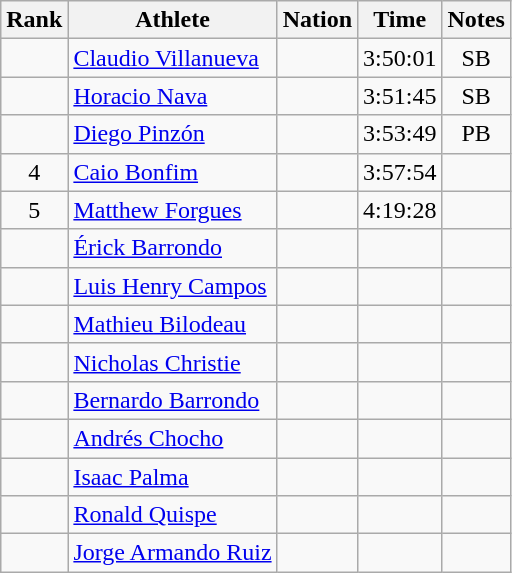<table class="wikitable sortable" style="text-align:center">
<tr>
<th>Rank</th>
<th>Athlete</th>
<th>Nation</th>
<th>Time</th>
<th>Notes</th>
</tr>
<tr>
<td></td>
<td align=left><a href='#'>Claudio Villanueva</a></td>
<td align=left></td>
<td>3:50:01</td>
<td>SB</td>
</tr>
<tr>
<td></td>
<td align=left><a href='#'>Horacio Nava</a></td>
<td align=left></td>
<td>3:51:45</td>
<td>SB</td>
</tr>
<tr>
<td></td>
<td align=left><a href='#'>Diego Pinzón</a></td>
<td align=left></td>
<td>3:53:49</td>
<td>PB</td>
</tr>
<tr>
<td>4</td>
<td align=left><a href='#'>Caio Bonfim</a></td>
<td align=left></td>
<td>3:57:54</td>
<td></td>
</tr>
<tr>
<td>5</td>
<td align=left><a href='#'>Matthew Forgues</a></td>
<td align=left></td>
<td>4:19:28</td>
<td></td>
</tr>
<tr>
<td></td>
<td align=left><a href='#'>Érick Barrondo</a></td>
<td align=left></td>
<td></td>
<td></td>
</tr>
<tr>
<td></td>
<td align=left><a href='#'>Luis Henry Campos</a></td>
<td align=left></td>
<td></td>
<td></td>
</tr>
<tr>
<td></td>
<td align=left><a href='#'>Mathieu Bilodeau</a></td>
<td align=left></td>
<td></td>
<td></td>
</tr>
<tr>
<td></td>
<td align=left><a href='#'>Nicholas Christie</a></td>
<td align=left></td>
<td></td>
<td></td>
</tr>
<tr>
<td></td>
<td align=left><a href='#'>Bernardo Barrondo</a></td>
<td align=left></td>
<td></td>
<td></td>
</tr>
<tr>
<td></td>
<td align=left><a href='#'>Andrés Chocho</a></td>
<td align=left></td>
<td></td>
<td></td>
</tr>
<tr>
<td></td>
<td align=left><a href='#'>Isaac Palma</a></td>
<td align=left></td>
<td></td>
<td></td>
</tr>
<tr>
<td></td>
<td align=left><a href='#'>Ronald Quispe</a></td>
<td align=left></td>
<td></td>
<td></td>
</tr>
<tr>
<td></td>
<td align=left><a href='#'>Jorge Armando Ruiz</a></td>
<td align=left></td>
<td></td>
<td></td>
</tr>
</table>
